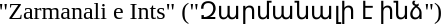<table>
<tr valign=top>
<td lang=hy>"Zarmanali e Ints" ("Զարմանալի է ինձ")<br></td>
</tr>
</table>
